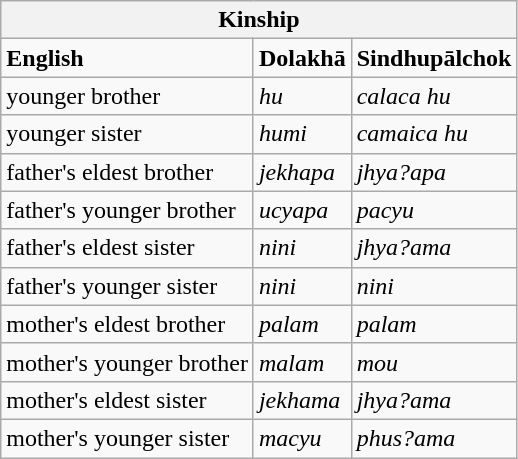<table class="wikitable">
<tr>
<th colspan="3">Kinship</th>
</tr>
<tr>
<td><strong>English</strong></td>
<td><strong>Dolakhā</strong></td>
<td><strong>Sindhupālchok</strong></td>
</tr>
<tr>
<td>younger brother</td>
<td><em>hu</em></td>
<td><em>calaca hu</em></td>
</tr>
<tr>
<td>younger sister</td>
<td><em>humi</em></td>
<td><em>camaica hu</em></td>
</tr>
<tr>
<td>father's eldest brother</td>
<td><em>jekhapa</em></td>
<td><em>jhya?apa</em></td>
</tr>
<tr>
<td>father's younger brother</td>
<td><em>ucyapa</em></td>
<td><em>pacyu</em></td>
</tr>
<tr>
<td>father's eldest sister</td>
<td><em>nini</em></td>
<td><em>jhya?ama</em></td>
</tr>
<tr>
<td>father's younger sister</td>
<td><em>nini</em></td>
<td><em>nini</em></td>
</tr>
<tr>
<td>mother's eldest brother</td>
<td><em>palam</em></td>
<td><em>palam</em></td>
</tr>
<tr>
<td>mother's younger brother</td>
<td><em>malam</em></td>
<td><em>mou</em></td>
</tr>
<tr>
<td>mother's eldest sister</td>
<td><em>jekhama</em></td>
<td><em>jhya?ama</em></td>
</tr>
<tr>
<td>mother's younger sister</td>
<td><em>macyu</em></td>
<td><em>phus?ama</em></td>
</tr>
</table>
